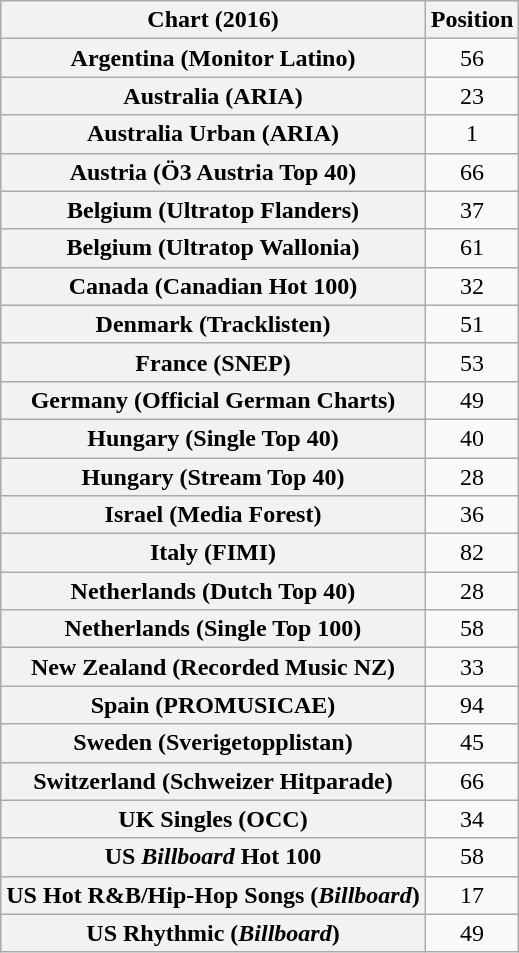<table class="wikitable plainrowheaders sortable" style="text-align:center">
<tr>
<th scope="col">Chart (2016)</th>
<th scope="col">Position</th>
</tr>
<tr>
<th scope="row">Argentina (Monitor Latino)</th>
<td>56</td>
</tr>
<tr>
<th scope="row">Australia (ARIA)</th>
<td>23</td>
</tr>
<tr>
<th scope="row">Australia Urban (ARIA)</th>
<td>1</td>
</tr>
<tr>
<th scope="row">Austria (Ö3 Austria Top 40)</th>
<td>66</td>
</tr>
<tr>
<th scope="row">Belgium (Ultratop Flanders)</th>
<td>37</td>
</tr>
<tr>
<th scope="row">Belgium (Ultratop Wallonia)</th>
<td>61</td>
</tr>
<tr>
<th scope="row">Canada (Canadian Hot 100)</th>
<td>32</td>
</tr>
<tr>
<th scope="row">Denmark (Tracklisten)</th>
<td>51</td>
</tr>
<tr>
<th scope="row">France (SNEP)</th>
<td>53</td>
</tr>
<tr>
<th scope="row">Germany (Official German Charts)</th>
<td>49</td>
</tr>
<tr>
<th scope="row">Hungary (Single Top 40)</th>
<td>40</td>
</tr>
<tr>
<th scope="row">Hungary (Stream Top 40)</th>
<td>28</td>
</tr>
<tr>
<th scope="row">Israel (Media Forest)</th>
<td>36</td>
</tr>
<tr>
<th scope="row">Italy (FIMI)</th>
<td>82</td>
</tr>
<tr>
<th scope="row">Netherlands (Dutch Top 40)</th>
<td>28</td>
</tr>
<tr>
<th scope="row">Netherlands (Single Top 100)</th>
<td>58</td>
</tr>
<tr>
<th scope="row">New Zealand (Recorded Music NZ)</th>
<td>33</td>
</tr>
<tr>
<th scope="row">Spain (PROMUSICAE)</th>
<td>94</td>
</tr>
<tr>
<th scope="row">Sweden (Sverigetopplistan)</th>
<td>45</td>
</tr>
<tr>
<th scope="row">Switzerland (Schweizer Hitparade)</th>
<td>66</td>
</tr>
<tr>
<th scope="row">UK Singles (OCC)</th>
<td>34</td>
</tr>
<tr>
<th scope="row">US <em>Billboard</em> Hot 100</th>
<td>58</td>
</tr>
<tr>
<th scope="row">US Hot R&B/Hip-Hop Songs (<em>Billboard</em>)</th>
<td>17</td>
</tr>
<tr>
<th scope="row">US Rhythmic (<em>Billboard</em>)</th>
<td align="center">49</td>
</tr>
</table>
